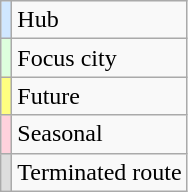<table class="wikitable">
<tr>
<td style="background:#d0e7ff;"></td>
<td>Hub</td>
</tr>
<tr>
<td style="background:#dfd;"></td>
<td>Focus city</td>
</tr>
<tr>
<td style="background:#ffff80;"></td>
<td>Future</td>
</tr>
<tr>
<td style="background:#ffd1dc;"></td>
<td>Seasonal</td>
</tr>
<tr>
<td style="background:#ddd;"></td>
<td>Terminated route</td>
</tr>
</table>
